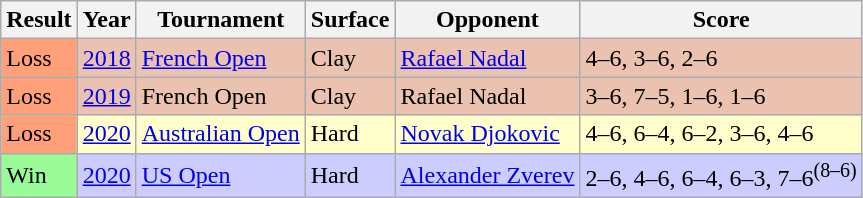<table class="sortable wikitable">
<tr>
<th>Result</th>
<th>Year</th>
<th>Tournament</th>
<th>Surface</th>
<th>Opponent</th>
<th class="unsortable">Score</th>
</tr>
<tr style="background:#EBC2AF;">
<td bgcolor="ffa07a">Loss</td>
<td><a href='#'>2018</a></td>
<td><a href='#'>French Open</a></td>
<td>Clay</td>
<td> <a href='#'>Rafael Nadal</a></td>
<td>4–6, 3–6, 2–6</td>
</tr>
<tr style="background:#EBC2AF;">
<td bgcolor="ffa07a">Loss</td>
<td><a href='#'>2019</a></td>
<td>French Open</td>
<td>Clay</td>
<td> Rafael Nadal</td>
<td>3–6, 7–5, 1–6, 1–6</td>
</tr>
<tr bgcolor=#ffffcc>
<td bgcolor="ffa07a">Loss</td>
<td><a href='#'>2020</a></td>
<td><a href='#'>Australian Open</a></td>
<td>Hard</td>
<td> <a href='#'>Novak Djokovic</a></td>
<td>4–6, 6–4, 6–2, 3–6, 4–6</td>
</tr>
<tr style="background:#ccf">
<td bgcolor=98fb98>Win</td>
<td><a href='#'>2020</a></td>
<td><a href='#'>US Open</a></td>
<td>Hard</td>
<td> <a href='#'>Alexander Zverev</a></td>
<td>2–6, 4–6, 6–4, 6–3, 7–6<sup>(8–6)</sup></td>
</tr>
</table>
